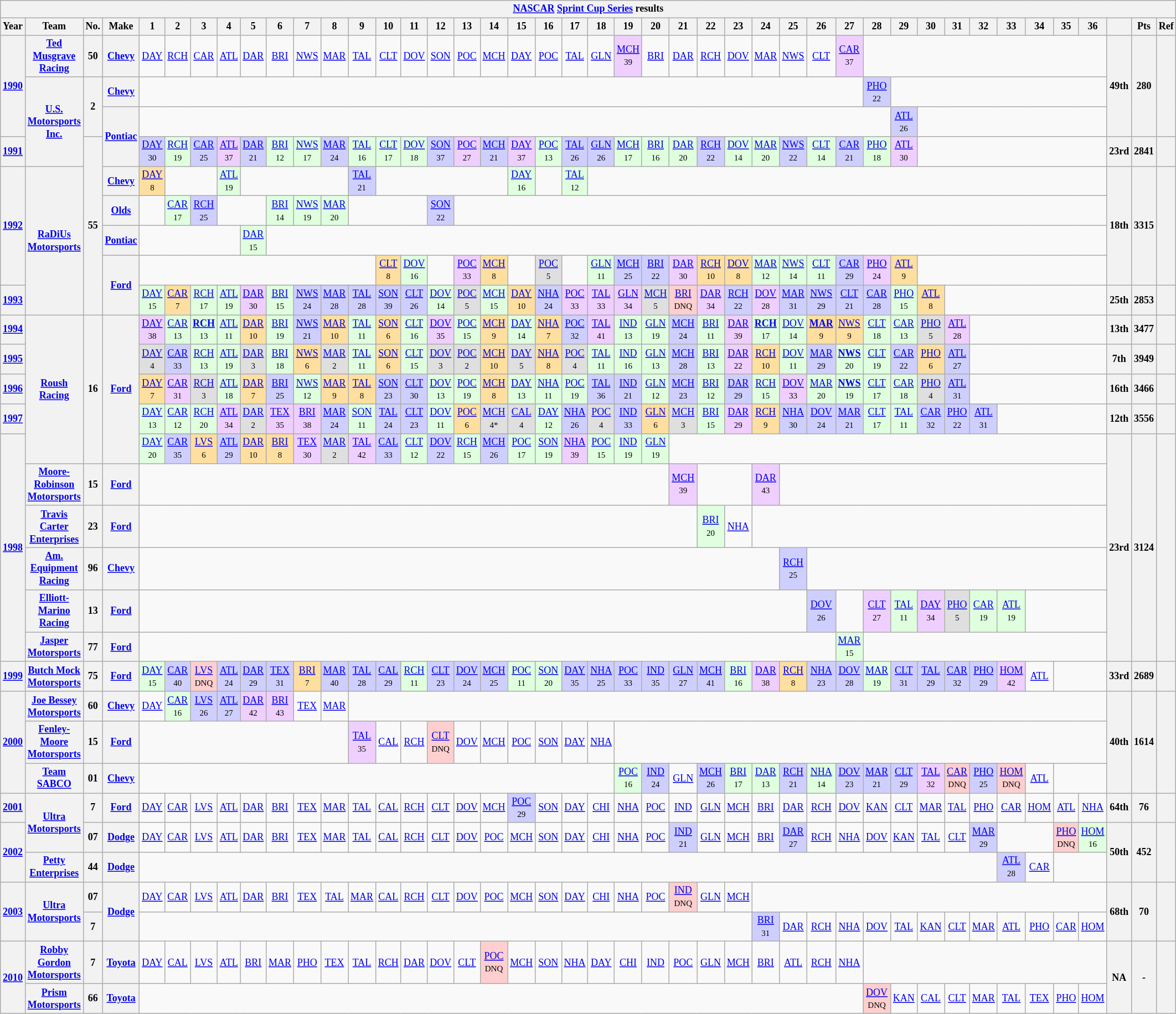<table class="wikitable" style="text-align:center; font-size:75%">
<tr>
<th colspan=45><a href='#'>NASCAR</a> <a href='#'>Sprint Cup Series</a> results</th>
</tr>
<tr>
<th>Year</th>
<th>Team</th>
<th>No.</th>
<th>Make</th>
<th>1</th>
<th>2</th>
<th>3</th>
<th>4</th>
<th>5</th>
<th>6</th>
<th>7</th>
<th>8</th>
<th>9</th>
<th>10</th>
<th>11</th>
<th>12</th>
<th>13</th>
<th>14</th>
<th>15</th>
<th>16</th>
<th>17</th>
<th>18</th>
<th>19</th>
<th>20</th>
<th>21</th>
<th>22</th>
<th>23</th>
<th>24</th>
<th>25</th>
<th>26</th>
<th>27</th>
<th>28</th>
<th>29</th>
<th>30</th>
<th>31</th>
<th>32</th>
<th>33</th>
<th>34</th>
<th>35</th>
<th>36</th>
<th></th>
<th>Pts</th>
<th>Ref</th>
</tr>
<tr>
<th rowspan=3><a href='#'>1990</a></th>
<th><a href='#'>Ted Musgrave Racing</a></th>
<th>50</th>
<th><a href='#'>Chevy</a></th>
<td><a href='#'>DAY</a></td>
<td><a href='#'>RCH</a></td>
<td><a href='#'>CAR</a></td>
<td><a href='#'>ATL</a></td>
<td><a href='#'>DAR</a></td>
<td><a href='#'>BRI</a></td>
<td><a href='#'>NWS</a></td>
<td><a href='#'>MAR</a></td>
<td><a href='#'>TAL</a></td>
<td><a href='#'>CLT</a></td>
<td><a href='#'>DOV</a></td>
<td><a href='#'>SON</a></td>
<td><a href='#'>POC</a></td>
<td><a href='#'>MCH</a></td>
<td><a href='#'>DAY</a></td>
<td><a href='#'>POC</a></td>
<td><a href='#'>TAL</a></td>
<td><a href='#'>GLN</a></td>
<td style="background:#EFCFFF;"><a href='#'>MCH</a><br><small>39</small></td>
<td><a href='#'>BRI</a></td>
<td><a href='#'>DAR</a></td>
<td><a href='#'>RCH</a></td>
<td><a href='#'>DOV</a></td>
<td><a href='#'>MAR</a></td>
<td><a href='#'>NWS</a></td>
<td><a href='#'>CLT</a></td>
<td style="background:#EFCFFF;"><a href='#'>CAR</a><br><small>37</small></td>
<td colspan=9></td>
<th rowspan=3>49th</th>
<th rowspan=3>280</th>
<th rowspan=3></th>
</tr>
<tr>
<th rowspan=3><a href='#'>U.S. Motorsports Inc.</a></th>
<th rowspan=2>2</th>
<th><a href='#'>Chevy</a></th>
<td colspan=27></td>
<td style="background:#CFCFFF;"><a href='#'>PHO</a><br><small>22</small></td>
<td colspan=8></td>
</tr>
<tr>
<th rowspan=2><a href='#'>Pontiac</a></th>
<td colspan=28></td>
<td style="background:#CFCFFF;"><a href='#'>ATL</a><br><small>26</small></td>
<td colspan=7></td>
</tr>
<tr>
<th><a href='#'>1991</a></th>
<th rowspan=6>55</th>
<td style="background:#CFCFFF;"><a href='#'>DAY</a><br><small>30</small></td>
<td style="background:#DFFFDF;"><a href='#'>RCH</a><br><small>19</small></td>
<td style="background:#CFCFFF;"><a href='#'>CAR</a><br><small>25</small></td>
<td style="background:#EFCFFF;"><a href='#'>ATL</a><br><small>37</small></td>
<td style="background:#CFCFFF;"><a href='#'>DAR</a><br><small>21</small></td>
<td style="background:#DFFFDF;"><a href='#'>BRI</a><br><small>12</small></td>
<td style="background:#DFFFDF;"><a href='#'>NWS</a><br><small>17</small></td>
<td style="background:#CFCFFF;"><a href='#'>MAR</a><br><small>24</small></td>
<td style="background:#DFFFDF;"><a href='#'>TAL</a><br><small>16</small></td>
<td style="background:#DFFFDF;"><a href='#'>CLT</a><br><small>17</small></td>
<td style="background:#DFFFDF;"><a href='#'>DOV</a><br><small>18</small></td>
<td style="background:#CFCFFF;"><a href='#'>SON</a><br><small>37</small></td>
<td style="background:#EFCFFF;"><a href='#'>POC</a><br><small>27</small></td>
<td style="background:#CFCFFF;"><a href='#'>MCH</a><br><small>21</small></td>
<td style="background:#EFCFFF;"><a href='#'>DAY</a><br><small>37</small></td>
<td style="background:#DFFFDF;"><a href='#'>POC</a><br><small>13</small></td>
<td style="background:#CFCFFF;"><a href='#'>TAL</a><br><small>26</small></td>
<td style="background:#CFCFFF;"><a href='#'>GLN</a><br><small>26</small></td>
<td style="background:#DFFFDF;"><a href='#'>MCH</a><br><small>17</small></td>
<td style="background:#DFFFDF;"><a href='#'>BRI</a><br><small>16</small></td>
<td style="background:#DFFFDF;"><a href='#'>DAR</a><br><small>20</small></td>
<td style="background:#CFCFFF;"><a href='#'>RCH</a><br><small>22</small></td>
<td style="background:#DFFFDF;"><a href='#'>DOV</a><br><small>14</small></td>
<td style="background:#DFFFDF;"><a href='#'>MAR</a><br><small>20</small></td>
<td style="background:#CFCFFF;"><a href='#'>NWS</a><br><small>22</small></td>
<td style="background:#DFFFDF;"><a href='#'>CLT</a><br><small>14</small></td>
<td style="background:#CFCFFF;"><a href='#'>CAR</a><br><small>21</small></td>
<td style="background:#DFFFDF;"><a href='#'>PHO</a><br><small>18</small></td>
<td style="background:#EFCFFF;"><a href='#'>ATL</a><br><small>30</small></td>
<td colspan=7></td>
<th>23rd</th>
<th>2841</th>
<th></th>
</tr>
<tr>
<th rowspan=4><a href='#'>1992</a></th>
<th rowspan=5><a href='#'>RaDiUs Motorsports</a></th>
<th><a href='#'>Chevy</a></th>
<td style="background:#FFDF9F;"><a href='#'>DAY</a><br><small>8</small></td>
<td colspan=2></td>
<td style="background:#DFFFDF;"><a href='#'>ATL</a><br><small>19</small></td>
<td colspan=4></td>
<td style="background:#CFCFFF;"><a href='#'>TAL</a><br><small>21</small></td>
<td colspan=5></td>
<td style="background:#DFFFDF;"><a href='#'>DAY</a><br><small>16</small></td>
<td></td>
<td style="background:#DFFFDF;"><a href='#'>TAL</a><br><small>12</small></td>
<td colspan=19></td>
<th rowspan=4>18th</th>
<th rowspan=4>3315</th>
<th rowspan=4></th>
</tr>
<tr>
<th><a href='#'>Olds</a></th>
<td></td>
<td style="background:#DFFFDF;"><a href='#'>CAR</a><br><small>17</small></td>
<td style="background:#CFCFFF;"><a href='#'>RCH</a><br><small>25</small></td>
<td colspan=2></td>
<td style="background:#DFFFDF;"><a href='#'>BRI</a><br><small>14</small></td>
<td style="background:#DFFFDF;"><a href='#'>NWS</a><br><small>19</small></td>
<td style="background:#DFFFDF;"><a href='#'>MAR</a><br><small>20</small></td>
<td colspan=3></td>
<td style="background:#CFCFFF;"><a href='#'>SON</a><br><small>22</small></td>
<td colspan=24></td>
</tr>
<tr>
<th><a href='#'>Pontiac</a></th>
<td colspan=4></td>
<td style="background:#DFFFDF;"><a href='#'>DAR</a><br><small>15</small></td>
<td colspan=31></td>
</tr>
<tr>
<th rowspan=2><a href='#'>Ford</a></th>
<td colspan=9></td>
<td style="background:#FFDF9F;"><a href='#'>CLT</a><br><small>8</small></td>
<td style="background:#DFFFDF;"><a href='#'>DOV</a><br><small>16</small></td>
<td></td>
<td style="background:#EFCFFF;"><a href='#'>POC</a><br><small>33</small></td>
<td style="background:#FFDF9F;"><a href='#'>MCH</a><br><small>8</small></td>
<td></td>
<td style="background:#DFDFDF;"><a href='#'>POC</a><br><small>5</small></td>
<td></td>
<td style="background:#DFFFDF;"><a href='#'>GLN</a><br><small>11</small></td>
<td style="background:#CFCFFF;"><a href='#'>MCH</a><br><small>25</small></td>
<td style="background:#CFCFFF;"><a href='#'>BRI</a><br><small>22</small></td>
<td style="background:#EFCFFF;"><a href='#'>DAR</a><br><small>30</small></td>
<td style="background:#FFDF9F;"><a href='#'>RCH</a><br><small>10</small></td>
<td style="background:#FFDF9F;"><a href='#'>DOV</a><br><small>8</small></td>
<td style="background:#DFFFDF;"><a href='#'>MAR</a><br><small>12</small></td>
<td style="background:#DFFFDF;"><a href='#'>NWS</a><br><small>14</small></td>
<td style="background:#DFFFDF;"><a href='#'>CLT</a><br><small>11</small></td>
<td style="background:#CFCFFF;"><a href='#'>CAR</a><br><small>29</small></td>
<td style="background:#EFCFFF;"><a href='#'>PHO</a><br><small>24</small></td>
<td style="background:#FFDF9F;"><a href='#'>ATL</a><br><small>9</small></td>
<td colspan=7></td>
</tr>
<tr>
<th><a href='#'>1993</a></th>
<td style="background:#DFFFDF;"><a href='#'>DAY</a><br><small>15</small></td>
<td style="background:#FFDF9F;"><a href='#'>CAR</a><br><small>7</small></td>
<td style="background:#DFFFDF;"><a href='#'>RCH</a><br><small>17</small></td>
<td style="background:#DFFFDF;"><a href='#'>ATL</a><br><small>19</small></td>
<td style="background:#EFCFFF;"><a href='#'>DAR</a><br><small>30</small></td>
<td style="background:#DFFFDF;"><a href='#'>BRI</a><br><small>15</small></td>
<td style="background:#CFCFFF;"><a href='#'>NWS</a><br><small>24</small></td>
<td style="background:#CFCFFF;"><a href='#'>MAR</a><br><small>28</small></td>
<td style="background:#CFCFFF;"><a href='#'>TAL</a><br><small>28</small></td>
<td style="background:#CFCFFF;"><a href='#'>SON</a><br><small>39</small></td>
<td style="background:#CFCFFF;"><a href='#'>CLT</a><br><small>26</small></td>
<td style="background:#DFFFDF;"><a href='#'>DOV</a><br><small>14</small></td>
<td style="background:#DFDFDF;"><a href='#'>POC</a><br><small>5</small></td>
<td style="background:#DFFFDF;"><a href='#'>MCH</a><br><small>15</small></td>
<td style="background:#FFDF9F;"><a href='#'>DAY</a><br><small>10</small></td>
<td style="background:#CFCFFF;"><a href='#'>NHA</a><br><small>24</small></td>
<td style="background:#EFCFFF;"><a href='#'>POC</a><br><small>33</small></td>
<td style="background:#EFCFFF;"><a href='#'>TAL</a><br><small>33</small></td>
<td style="background:#EFCFFF;"><a href='#'>GLN</a><br><small>34</small></td>
<td style="background:#DFDFDF;"><a href='#'>MCH</a><br><small>5</small></td>
<td style="background:#FFCFCF;"><a href='#'>BRI</a><br><small>DNQ</small></td>
<td style="background:#EFCFFF;"><a href='#'>DAR</a><br><small>34</small></td>
<td style="background:#CFCFFF;"><a href='#'>RCH</a><br><small>22</small></td>
<td style="background:#EFCFFF;"><a href='#'>DOV</a><br><small>28</small></td>
<td style="background:#CFCFFF;"><a href='#'>MAR</a><br><small>31</small></td>
<td style="background:#CFCFFF;"><a href='#'>NWS</a><br><small>29</small></td>
<td style="background:#CFCFFF;"><a href='#'>CLT</a><br><small>21</small></td>
<td style="background:#CFCFFF;"><a href='#'>CAR</a><br><small>28</small></td>
<td style="background:#DFFFDF;"><a href='#'>PHO</a><br><small>15</small></td>
<td style="background:#FFDF9F;"><a href='#'>ATL</a><br><small>8</small></td>
<td colspan=6></td>
<th>25th</th>
<th>2853</th>
<th></th>
</tr>
<tr>
<th><a href='#'>1994</a></th>
<th rowspan=5><a href='#'>Roush Racing</a></th>
<th rowspan=5>16</th>
<th rowspan=5><a href='#'>Ford</a></th>
<td style="background:#EFCFFF;"><a href='#'>DAY</a><br><small>38</small></td>
<td style="background:#DFFFDF;"><a href='#'>CAR</a><br><small>13</small></td>
<td style="background:#DFFFDF;"><strong><a href='#'>RCH</a></strong><br><small>13</small></td>
<td style="background:#DFFFDF;"><a href='#'>ATL</a><br><small>11</small></td>
<td style="background:#FFDF9F;"><a href='#'>DAR</a><br><small>10</small></td>
<td style="background:#DFFFDF;"><a href='#'>BRI</a><br><small>19</small></td>
<td style="background:#CFCFFF;"><a href='#'>NWS</a><br><small>21</small></td>
<td style="background:#FFDF9F;"><a href='#'>MAR</a><br><small>10</small></td>
<td style="background:#DFFFDF;"><a href='#'>TAL</a><br><small>11</small></td>
<td style="background:#FFDF9F;"><a href='#'>SON</a><br><small>6</small></td>
<td style="background:#DFFFDF;"><a href='#'>CLT</a><br><small>16</small></td>
<td style="background:#EFCFFF;"><a href='#'>DOV</a><br><small>35</small></td>
<td style="background:#DFFFDF;"><a href='#'>POC</a><br><small>15</small></td>
<td style="background:#FFDF9F;"><a href='#'>MCH</a><br><small>9</small></td>
<td style="background:#DFFFDF;"><a href='#'>DAY</a><br><small>14</small></td>
<td style="background:#FFDF9F;"><a href='#'>NHA</a><br><small>7</small></td>
<td style="background:#CFCFFF;"><a href='#'>POC</a><br><small>32</small></td>
<td style="background:#EFCFFF;"><a href='#'>TAL</a><br><small>41</small></td>
<td style="background:#DFFFDF;"><a href='#'>IND</a><br><small>13</small></td>
<td style="background:#DFFFDF;"><a href='#'>GLN</a><br><small>19</small></td>
<td style="background:#CFCFFF;"><a href='#'>MCH</a><br><small>24</small></td>
<td style="background:#DFFFDF;"><a href='#'>BRI</a><br><small>11</small></td>
<td style="background:#EFCFFF;"><a href='#'>DAR</a><br><small>39</small></td>
<td style="background:#DFFFDF;"><strong><a href='#'>RCH</a></strong><br><small>17</small></td>
<td style="background:#DFFFDF;"><a href='#'>DOV</a><br><small>14</small></td>
<td style="background:#FFDF9F;"><strong><a href='#'>MAR</a></strong><br><small>9</small></td>
<td style="background:#FFDF9F;"><a href='#'>NWS</a><br><small>9</small></td>
<td style="background:#DFFFDF;"><a href='#'>CLT</a><br><small>18</small></td>
<td style="background:#DFFFDF;"><a href='#'>CAR</a><br><small>13</small></td>
<td style="background:#DFDFDF;"><a href='#'>PHO</a><br><small>5</small></td>
<td style="background:#EFCFFF;"><a href='#'>ATL</a><br><small>28</small></td>
<td colspan=5></td>
<th>13th</th>
<th>3477</th>
<th></th>
</tr>
<tr>
<th><a href='#'>1995</a></th>
<td style="background:#DFDFDF;"><a href='#'>DAY</a><br><small>4</small></td>
<td style="background:#CFCFFF;"><a href='#'>CAR</a><br><small>33</small></td>
<td style="background:#DFFFDF;"><a href='#'>RCH</a><br><small>13</small></td>
<td style="background:#DFFFDF;"><a href='#'>ATL</a><br><small>19</small></td>
<td style="background:#DFDFDF;"><a href='#'>DAR</a><br><small>3</small></td>
<td style="background:#DFFFDF;"><a href='#'>BRI</a><br><small>18</small></td>
<td style="background:#FFDF9F;"><a href='#'>NWS</a><br><small>6</small></td>
<td style="background:#DFDFDF;"><a href='#'>MAR</a><br><small>2</small></td>
<td style="background:#DFFFDF;"><a href='#'>TAL</a><br><small>11</small></td>
<td style="background:#FFDF9F;"><a href='#'>SON</a><br><small>6</small></td>
<td style="background:#DFFFDF;"><a href='#'>CLT</a><br><small>15</small></td>
<td style="background:#DFDFDF;"><a href='#'>DOV</a><br><small>3</small></td>
<td style="background:#DFDFDF;"><a href='#'>POC</a><br><small>2</small></td>
<td style="background:#FFDF9F;"><a href='#'>MCH</a><br><small>10</small></td>
<td style="background:#DFDFDF;"><a href='#'>DAY</a><br><small>5</small></td>
<td style="background:#FFDF9F;"><a href='#'>NHA</a><br><small>8</small></td>
<td style="background:#DFDFDF;"><a href='#'>POC</a><br><small>4</small></td>
<td style="background:#DFFFDF;"><a href='#'>TAL</a><br><small>11</small></td>
<td style="background:#DFFFDF;"><a href='#'>IND</a><br><small>16</small></td>
<td style="background:#DFFFDF;"><a href='#'>GLN</a><br><small>13</small></td>
<td style="background:#CFCFFF;"><a href='#'>MCH</a><br><small>28</small></td>
<td style="background:#DFFFDF;"><a href='#'>BRI</a><br><small>13</small></td>
<td style="background:#EFCFFF;"><a href='#'>DAR</a><br><small>22</small></td>
<td style="background:#FFDF9F;"><a href='#'>RCH</a><br><small>10</small></td>
<td style="background:#DFFFDF;"><a href='#'>DOV</a><br><small>11</small></td>
<td style="background:#CFCFFF;"><a href='#'>MAR</a><br><small>29</small></td>
<td style="background:#DFFFDF;"><strong><a href='#'>NWS</a></strong><br><small>20</small></td>
<td style="background:#DFFFDF;"><a href='#'>CLT</a><br><small>19</small></td>
<td style="background:#CFCFFF;"><a href='#'>CAR</a><br><small>22</small></td>
<td style="background:#FFDF9F;"><a href='#'>PHO</a><br><small>6</small></td>
<td style="background:#CFCFFF;"><a href='#'>ATL</a><br><small>27</small></td>
<td colspan=5></td>
<th>7th</th>
<th>3949</th>
<th></th>
</tr>
<tr>
<th><a href='#'>1996</a></th>
<td style="background:#FFDF9F;"><a href='#'>DAY</a><br><small>7</small></td>
<td style="background:#EFCFFF;"><a href='#'>CAR</a><br><small>31</small></td>
<td style="background:#DFDFDF;"><a href='#'>RCH</a><br><small>3</small></td>
<td style="background:#DFFFDF;"><a href='#'>ATL</a><br><small>18</small></td>
<td style="background:#FFDF9F;"><a href='#'>DAR</a><br><small>7</small></td>
<td style="background:#CFCFFF;"><a href='#'>BRI</a><br><small>25</small></td>
<td style="background:#DFFFDF;"><a href='#'>NWS</a><br><small>12</small></td>
<td style="background:#FFDF9F;"><a href='#'>MAR</a><br><small>9</small></td>
<td style="background:#FFDF9F;"><a href='#'>TAL</a><br><small>8</small></td>
<td style="background:#CFCFFF;"><a href='#'>SON</a><br><small>23</small></td>
<td style="background:#CFCFFF;"><a href='#'>CLT</a><br><small>30</small></td>
<td style="background:#DFFFDF;"><a href='#'>DOV</a><br><small>13</small></td>
<td style="background:#DFFFDF;"><a href='#'>POC</a><br><small>19</small></td>
<td style="background:#FFDF9F;"><a href='#'>MCH</a><br><small>8</small></td>
<td style="background:#DFFFDF;"><a href='#'>DAY</a><br><small>13</small></td>
<td style="background:#DFFFDF;"><a href='#'>NHA</a><br><small>11</small></td>
<td style="background:#DFFFDF;"><a href='#'>POC</a><br><small>19</small></td>
<td style="background:#CFCFFF;"><a href='#'>TAL</a><br><small>36</small></td>
<td style="background:#CFCFFF;"><a href='#'>IND</a><br><small>21</small></td>
<td style="background:#DFFFDF;"><a href='#'>GLN</a><br><small>12</small></td>
<td style="background:#CFCFFF;"><a href='#'>MCH</a><br><small>23</small></td>
<td style="background:#DFFFDF;"><a href='#'>BRI</a><br><small>12</small></td>
<td style="background:#CFCFFF;"><a href='#'>DAR</a><br><small>29</small></td>
<td style="background:#DFFFDF;"><a href='#'>RCH</a><br><small>15</small></td>
<td style="background:#EFCFFF;"><a href='#'>DOV</a><br><small>33</small></td>
<td style="background:#DFFFDF;"><a href='#'>MAR</a><br><small>20</small></td>
<td style="background:#DFFFDF;"><strong><a href='#'>NWS</a></strong><br><small>19</small></td>
<td style="background:#DFFFDF;"><a href='#'>CLT</a><br><small>17</small></td>
<td style="background:#DFFFDF;"><a href='#'>CAR</a><br><small>18</small></td>
<td style="background:#DFDFDF;"><a href='#'>PHO</a><br><small>4</small></td>
<td style="background:#CFCFFF;"><a href='#'>ATL</a><br><small>31</small></td>
<td colspan=5></td>
<th>16th</th>
<th>3466</th>
<th></th>
</tr>
<tr>
<th><a href='#'>1997</a></th>
<td style="background:#DFFFDF;"><a href='#'>DAY</a><br><small>13</small></td>
<td style="background:#DFFFDF;"><a href='#'>CAR</a><br><small>12</small></td>
<td style="background:#DFFFDF;"><a href='#'>RCH</a><br><small>20</small></td>
<td style="background:#EFCFFF;"><a href='#'>ATL</a><br><small>34</small></td>
<td style="background:#DFDFDF;"><a href='#'>DAR</a><br><small>2</small></td>
<td style="background:#EFCFFF;"><a href='#'>TEX</a><br><small>35</small></td>
<td style="background:#EFCFFF;"><a href='#'>BRI</a><br><small>38</small></td>
<td style="background:#CFCFFF;"><a href='#'>MAR</a><br><small>24</small></td>
<td style="background:#DFFFDF;"><a href='#'>SON</a><br><small>11</small></td>
<td style="background:#CFCFFF;"><a href='#'>TAL</a><br><small>24</small></td>
<td style="background:#CFCFFF;"><a href='#'>CLT</a><br><small>23</small></td>
<td style="background:#DFFFDF;"><a href='#'>DOV</a><br><small>11</small></td>
<td style="background:#FFDF9F;"><a href='#'>POC</a><br><small>6</small></td>
<td style="background:#DFDFDF;"><a href='#'>MCH</a><br><small>4*</small></td>
<td style="background:#DFDFDF;"><a href='#'>CAL</a><br><small>4</small></td>
<td style="background:#DFFFDF;"><a href='#'>DAY</a><br><small>12</small></td>
<td style="background:#CFCFFF;"><a href='#'>NHA</a><br><small>26</small></td>
<td style="background:#DFDFDF;"><a href='#'>POC</a><br><small>4</small></td>
<td style="background:#CFCFFF;"><a href='#'>IND</a><br><small>33</small></td>
<td style="background:#FFDF9F;"><a href='#'>GLN</a><br><small>6</small></td>
<td style="background:#DFDFDF;"><a href='#'>MCH</a><br><small>3</small></td>
<td style="background:#DFFFDF;"><a href='#'>BRI</a><br><small>15</small></td>
<td style="background:#EFCFFF;"><a href='#'>DAR</a><br><small>29</small></td>
<td style="background:#FFDF9F;"><a href='#'>RCH</a><br><small>9</small></td>
<td style="background:#CFCFFF;"><a href='#'>NHA</a><br><small>30</small></td>
<td style="background:#CFCFFF;"><a href='#'>DOV</a><br><small>24</small></td>
<td style="background:#CFCFFF;"><a href='#'>MAR</a><br><small>21</small></td>
<td style="background:#DFFFDF;"><a href='#'>CLT</a><br><small>17</small></td>
<td style="background:#DFFFDF;"><a href='#'>TAL</a><br><small>11</small></td>
<td style="background:#CFCFFF;"><a href='#'>CAR</a><br><small>32</small></td>
<td style="background:#CFCFFF;"><a href='#'>PHO</a><br><small>22</small></td>
<td style="background:#CFCFFF;"><a href='#'>ATL</a><br><small>31</small></td>
<td colspan=4></td>
<th>12th</th>
<th>3556</th>
<th></th>
</tr>
<tr>
<th rowspan=6><a href='#'>1998</a></th>
<td style="background:#DFFFDF;"><a href='#'>DAY</a><br><small>20</small></td>
<td style="background:#CFCFFF;"><a href='#'>CAR</a><br><small>35</small></td>
<td style="background:#FFDF9F;"><a href='#'>LVS</a><br><small>6</small></td>
<td style="background:#CFCFFF;"><a href='#'>ATL</a><br><small>29</small></td>
<td style="background:#FFDF9F;"><a href='#'>DAR</a><br><small>10</small></td>
<td style="background:#FFDF9F;"><a href='#'>BRI</a><br><small>8</small></td>
<td style="background:#EFCFFF;"><a href='#'>TEX</a><br><small>30</small></td>
<td style="background:#DFDFDF;"><a href='#'>MAR</a><br><small>2</small></td>
<td style="background:#EFCFFF;"><a href='#'>TAL</a><br><small>42</small></td>
<td style="background:#CFCFFF;"><a href='#'>CAL</a><br><small>33</small></td>
<td style="background:#DFFFDF;"><a href='#'>CLT</a><br><small>12</small></td>
<td style="background:#CFCFFF;"><a href='#'>DOV</a><br><small>22</small></td>
<td style="background:#DFFFDF;"><a href='#'>RCH</a><br><small>15</small></td>
<td style="background:#CFCFFF;"><a href='#'>MCH</a><br><small>26</small></td>
<td style="background:#DFFFDF;"><a href='#'>POC</a><br><small>17</small></td>
<td style="background:#DFFFDF;"><a href='#'>SON</a><br><small>19</small></td>
<td style="background:#EFCFFF;"><a href='#'>NHA</a><br><small>39</small></td>
<td style="background:#DFFFDF;"><a href='#'>POC</a><br><small>15</small></td>
<td style="background:#DFFFDF;"><a href='#'>IND</a><br><small>19</small></td>
<td style="background:#DFFFDF;"><a href='#'>GLN</a><br><small>19</small></td>
<td colspan=16></td>
<th rowspan=6>23rd</th>
<th rowspan=6>3124</th>
<th rowspan=6></th>
</tr>
<tr>
<th><a href='#'>Moore-Robinson Motorsports</a></th>
<th>15</th>
<th><a href='#'>Ford</a></th>
<td colspan=20></td>
<td style="background:#EFCFFF;"><a href='#'>MCH</a><br><small>39</small></td>
<td colspan=2></td>
<td style="background:#EFCFFF;"><a href='#'>DAR</a><br><small>43</small></td>
<td colspan=12></td>
</tr>
<tr>
<th><a href='#'>Travis Carter Enterprises</a></th>
<th>23</th>
<th><a href='#'>Ford</a></th>
<td colspan=21></td>
<td style="background:#DFFFDF;"><a href='#'>BRI</a><br><small>20</small></td>
<td><a href='#'>NHA</a></td>
<td colspan=13></td>
</tr>
<tr>
<th><a href='#'>Am. Equipment Racing</a></th>
<th>96</th>
<th><a href='#'>Chevy</a></th>
<td colspan=24></td>
<td style="background:#CFCFFF;"><a href='#'>RCH</a><br><small>25</small></td>
<td colspan=11></td>
</tr>
<tr>
<th><a href='#'>Elliott-Marino Racing</a></th>
<th>13</th>
<th><a href='#'>Ford</a></th>
<td colspan=25></td>
<td style="background:#CFCFFF;"><a href='#'>DOV</a><br><small>26</small></td>
<td></td>
<td style="background:#EFCFFF;"><a href='#'>CLT</a><br><small>27</small></td>
<td style="background:#DFFFDF;"><a href='#'>TAL</a><br><small>11</small></td>
<td style="background:#EFCFFF;"><a href='#'>DAY</a><br><small>34</small></td>
<td style="background:#DFDFDF;"><a href='#'>PHO</a><br><small>5</small></td>
<td style="background:#DFFFDF;"><a href='#'>CAR</a><br><small>19</small></td>
<td style="background:#DFFFDF;"><a href='#'>ATL</a><br><small>19</small></td>
<td colspan=3></td>
</tr>
<tr>
<th><a href='#'>Jasper Motorsports</a></th>
<th>77</th>
<th><a href='#'>Ford</a></th>
<td colspan=26></td>
<td style="background:#DFFFDF;"><a href='#'>MAR</a><br><small>15</small></td>
<td colspan=9></td>
</tr>
<tr>
<th><a href='#'>1999</a></th>
<th><a href='#'>Butch Mock Motorsports</a></th>
<th>75</th>
<th><a href='#'>Ford</a></th>
<td style="background:#DFFFDF;"><a href='#'>DAY</a><br><small>15</small></td>
<td style="background:#CFCFFF;"><a href='#'>CAR</a><br><small>40</small></td>
<td style="background:#FFCFCF;"><a href='#'>LVS</a><br><small>DNQ</small></td>
<td style="background:#CFCFFF;"><a href='#'>ATL</a><br><small>24</small></td>
<td style="background:#CFCFFF;"><a href='#'>DAR</a><br><small>29</small></td>
<td style="background:#CFCFFF;"><a href='#'>TEX</a><br><small>31</small></td>
<td style="background:#FFDF9F;"><a href='#'>BRI</a><br><small>7</small></td>
<td style="background:#CFCFFF;"><a href='#'>MAR</a><br><small>40</small></td>
<td style="background:#CFCFFF;"><a href='#'>TAL</a><br><small>28</small></td>
<td style="background:#CFCFFF;"><a href='#'>CAL</a><br><small>29</small></td>
<td style="background:#DFFFDF;"><a href='#'>RCH</a><br><small>11</small></td>
<td style="background:#CFCFFF;"><a href='#'>CLT</a><br><small>23</small></td>
<td style="background:#CFCFFF;"><a href='#'>DOV</a><br><small>24</small></td>
<td style="background:#CFCFFF;"><a href='#'>MCH</a><br><small>25</small></td>
<td style="background:#DFFFDF;"><a href='#'>POC</a><br><small>11</small></td>
<td style="background:#DFFFDF;"><a href='#'>SON</a><br><small>20</small></td>
<td style="background:#CFCFFF;"><a href='#'>DAY</a><br><small>35</small></td>
<td style="background:#CFCFFF;"><a href='#'>NHA</a><br><small>25</small></td>
<td style="background:#CFCFFF;"><a href='#'>POC</a><br><small>33</small></td>
<td style="background:#CFCFFF;"><a href='#'>IND</a><br><small>35</small></td>
<td style="background:#CFCFFF;"><a href='#'>GLN</a><br><small>27</small></td>
<td style="background:#CFCFFF;"><a href='#'>MCH</a><br><small>41</small></td>
<td style="background:#DFFFDF;"><a href='#'>BRI</a><br><small>16</small></td>
<td style="background:#EFCFFF;"><a href='#'>DAR</a><br><small>38</small></td>
<td style="background:#FFDF9F;"><a href='#'>RCH</a><br><small>8</small></td>
<td style="background:#CFCFFF;"><a href='#'>NHA</a><br><small>23</small></td>
<td style="background:#CFCFFF;"><a href='#'>DOV</a><br><small>28</small></td>
<td style="background:#DFFFDF;"><a href='#'>MAR</a><br><small>19</small></td>
<td style="background:#CFCFFF;"><a href='#'>CLT</a><br><small>31</small></td>
<td style="background:#CFCFFF;"><a href='#'>TAL</a><br><small>29</small></td>
<td style="background:#CFCFFF;"><a href='#'>CAR</a><br><small>32</small></td>
<td style="background:#CFCFFF;"><a href='#'>PHO</a><br><small>29</small></td>
<td style="background:#EFCFFF;"><a href='#'>HOM</a><br><small>42</small></td>
<td><a href='#'>ATL</a></td>
<td colspan=2></td>
<th>33rd</th>
<th>2689</th>
<th></th>
</tr>
<tr>
<th rowspan=3><a href='#'>2000</a></th>
<th><a href='#'>Joe Bessey Motorsports</a></th>
<th>60</th>
<th><a href='#'>Chevy</a></th>
<td><a href='#'>DAY</a></td>
<td style="background:#DFFFDF;"><a href='#'>CAR</a><br><small>16</small></td>
<td style="background:#CFCFFF;"><a href='#'>LVS</a><br><small>26</small></td>
<td style="background:#CFCFFF;"><a href='#'>ATL</a><br><small>27</small></td>
<td style="background:#EFCFFF;"><a href='#'>DAR</a><br><small>42</small></td>
<td style="background:#EFCFFF;"><a href='#'>BRI</a><br><small>43</small></td>
<td><a href='#'>TEX</a></td>
<td><a href='#'>MAR</a></td>
<td colspan=28></td>
<th rowspan=3>40th</th>
<th rowspan=3>1614</th>
<th rowspan=3></th>
</tr>
<tr>
<th><a href='#'>Fenley-Moore Motorsports</a></th>
<th>15</th>
<th><a href='#'>Ford</a></th>
<td colspan=8></td>
<td style="background:#EFCFFF;"><a href='#'>TAL</a><br><small>35</small></td>
<td><a href='#'>CAL</a></td>
<td><a href='#'>RCH</a></td>
<td style="background:#FFCFCF;"><a href='#'>CLT</a><br><small>DNQ</small></td>
<td><a href='#'>DOV</a></td>
<td><a href='#'>MCH</a></td>
<td><a href='#'>POC</a></td>
<td><a href='#'>SON</a></td>
<td><a href='#'>DAY</a></td>
<td><a href='#'>NHA</a></td>
<td colspan=18></td>
</tr>
<tr>
<th><a href='#'>Team SABCO</a></th>
<th>01</th>
<th><a href='#'>Chevy</a></th>
<td colspan=18></td>
<td style="background:#DFFFDF;"><a href='#'>POC</a><br><small>16</small></td>
<td style="background:#CFCFFF;"><a href='#'>IND</a><br><small>24</small></td>
<td><a href='#'>GLN</a></td>
<td style="background:#CFCFFF;"><a href='#'>MCH</a><br><small>26</small></td>
<td style="background:#DFFFDF;"><a href='#'>BRI</a><br><small>17</small></td>
<td style="background:#DFFFDF;"><a href='#'>DAR</a><br><small>13</small></td>
<td style="background:#CFCFFF;"><a href='#'>RCH</a><br><small>21</small></td>
<td style="background:#DFFFDF;"><a href='#'>NHA</a><br><small>14</small></td>
<td style="background:#CFCFFF;"><a href='#'>DOV</a><br><small>23</small></td>
<td style="background:#CFCFFF;"><a href='#'>MAR</a><br><small>21</small></td>
<td style="background:#CFCFFF;"><a href='#'>CLT</a><br><small>29</small></td>
<td style="background:#EFCFFF;"><a href='#'>TAL</a><br><small>32</small></td>
<td style="background:#FFCFCF;"><a href='#'>CAR</a><br><small>DNQ</small></td>
<td style="background:#CFCFFF;"><a href='#'>PHO</a><br><small>25</small></td>
<td style="background:#FFCFCF;"><a href='#'>HOM</a><br><small>DNQ</small></td>
<td><a href='#'>ATL</a></td>
<td colspan=2></td>
</tr>
<tr>
<th><a href='#'>2001</a></th>
<th rowspan=2><a href='#'>Ultra Motorsports</a></th>
<th>7</th>
<th><a href='#'>Ford</a></th>
<td><a href='#'>DAY</a></td>
<td><a href='#'>CAR</a></td>
<td><a href='#'>LVS</a></td>
<td><a href='#'>ATL</a></td>
<td><a href='#'>DAR</a></td>
<td><a href='#'>BRI</a></td>
<td><a href='#'>TEX</a></td>
<td><a href='#'>MAR</a></td>
<td><a href='#'>TAL</a></td>
<td><a href='#'>CAL</a></td>
<td><a href='#'>RCH</a></td>
<td><a href='#'>CLT</a></td>
<td><a href='#'>DOV</a></td>
<td><a href='#'>MCH</a></td>
<td style="background:#CFCFFF;"><a href='#'>POC</a><br><small>29</small></td>
<td><a href='#'>SON</a></td>
<td><a href='#'>DAY</a></td>
<td><a href='#'>CHI</a></td>
<td><a href='#'>NHA</a></td>
<td><a href='#'>POC</a></td>
<td><a href='#'>IND</a></td>
<td><a href='#'>GLN</a></td>
<td><a href='#'>MCH</a></td>
<td><a href='#'>BRI</a></td>
<td><a href='#'>DAR</a></td>
<td><a href='#'>RCH</a></td>
<td><a href='#'>DOV</a></td>
<td><a href='#'>KAN</a></td>
<td><a href='#'>CLT</a></td>
<td><a href='#'>MAR</a></td>
<td><a href='#'>TAL</a></td>
<td><a href='#'>PHO</a></td>
<td><a href='#'>CAR</a></td>
<td><a href='#'>HOM</a></td>
<td><a href='#'>ATL</a></td>
<td><a href='#'>NHA</a></td>
<th>64th</th>
<th>76</th>
<th></th>
</tr>
<tr>
<th rowspan=2><a href='#'>2002</a></th>
<th>07</th>
<th><a href='#'>Dodge</a></th>
<td><a href='#'>DAY</a></td>
<td><a href='#'>CAR</a></td>
<td><a href='#'>LVS</a></td>
<td><a href='#'>ATL</a></td>
<td><a href='#'>DAR</a></td>
<td><a href='#'>BRI</a></td>
<td><a href='#'>TEX</a></td>
<td><a href='#'>MAR</a></td>
<td><a href='#'>TAL</a></td>
<td><a href='#'>CAL</a></td>
<td><a href='#'>RCH</a></td>
<td><a href='#'>CLT</a></td>
<td><a href='#'>DOV</a></td>
<td><a href='#'>POC</a></td>
<td><a href='#'>MCH</a></td>
<td><a href='#'>SON</a></td>
<td><a href='#'>DAY</a></td>
<td><a href='#'>CHI</a></td>
<td><a href='#'>NHA</a></td>
<td><a href='#'>POC</a></td>
<td style="background:#CFCFFF;"><a href='#'>IND</a><br><small>21</small></td>
<td><a href='#'>GLN</a></td>
<td><a href='#'>MCH</a></td>
<td><a href='#'>BRI</a></td>
<td style="background:#CFCFFF;"><a href='#'>DAR</a><br><small>27</small></td>
<td><a href='#'>RCH</a></td>
<td><a href='#'>NHA</a></td>
<td><a href='#'>DOV</a></td>
<td><a href='#'>KAN</a></td>
<td><a href='#'>TAL</a></td>
<td><a href='#'>CLT</a></td>
<td style="background:#CFCFFF;"><a href='#'>MAR</a><br><small>29</small></td>
<td colspan=2></td>
<td style="background:#FFCFCF;"><a href='#'>PHO</a><br><small>DNQ</small></td>
<td style="background:#DFFFDF;"><a href='#'>HOM</a><br><small>16</small></td>
<th rowspan=2>50th</th>
<th rowspan=2>452</th>
<th rowspan=2></th>
</tr>
<tr>
<th><a href='#'>Petty Enterprises</a></th>
<th>44</th>
<th><a href='#'>Dodge</a></th>
<td colspan=32></td>
<td style="background:#CFCFFF;"><a href='#'>ATL</a><br><small>28</small></td>
<td><a href='#'>CAR</a></td>
<td colspan=2></td>
</tr>
<tr>
<th rowspan=2><a href='#'>2003</a></th>
<th rowspan=2><a href='#'>Ultra Motorsports</a></th>
<th>07</th>
<th rowspan=2><a href='#'>Dodge</a></th>
<td><a href='#'>DAY</a></td>
<td><a href='#'>CAR</a></td>
<td><a href='#'>LVS</a></td>
<td><a href='#'>ATL</a></td>
<td><a href='#'>DAR</a></td>
<td><a href='#'>BRI</a></td>
<td><a href='#'>TEX</a></td>
<td><a href='#'>TAL</a></td>
<td><a href='#'>MAR</a></td>
<td><a href='#'>CAL</a></td>
<td><a href='#'>RCH</a></td>
<td><a href='#'>CLT</a></td>
<td><a href='#'>DOV</a></td>
<td><a href='#'>POC</a></td>
<td><a href='#'>MCH</a></td>
<td><a href='#'>SON</a></td>
<td><a href='#'>DAY</a></td>
<td><a href='#'>CHI</a></td>
<td><a href='#'>NHA</a></td>
<td><a href='#'>POC</a></td>
<td style="background:#FFCFCF;"><a href='#'>IND</a><br><small>DNQ</small></td>
<td><a href='#'>GLN</a></td>
<td><a href='#'>MCH</a></td>
<td colspan=13></td>
<th rowspan=2>68th</th>
<th rowspan=2>70</th>
<th rowspan=2></th>
</tr>
<tr>
<th>7</th>
<td colspan=23></td>
<td style="background:#CFCFFF;"><a href='#'>BRI</a><br><small>31</small></td>
<td><a href='#'>DAR</a></td>
<td><a href='#'>RCH</a></td>
<td><a href='#'>NHA</a></td>
<td><a href='#'>DOV</a></td>
<td><a href='#'>TAL</a></td>
<td><a href='#'>KAN</a></td>
<td><a href='#'>CLT</a></td>
<td><a href='#'>MAR</a></td>
<td><a href='#'>ATL</a></td>
<td><a href='#'>PHO</a></td>
<td><a href='#'>CAR</a></td>
<td><a href='#'>HOM</a></td>
</tr>
<tr>
<th rowspan=2><a href='#'>2010</a></th>
<th><a href='#'>Robby Gordon Motorsports</a></th>
<th>7</th>
<th><a href='#'>Toyota</a></th>
<td><a href='#'>DAY</a></td>
<td><a href='#'>CAL</a></td>
<td><a href='#'>LVS</a></td>
<td><a href='#'>ATL</a></td>
<td><a href='#'>BRI</a></td>
<td><a href='#'>MAR</a></td>
<td><a href='#'>PHO</a></td>
<td><a href='#'>TEX</a></td>
<td><a href='#'>TAL</a></td>
<td><a href='#'>RCH</a></td>
<td><a href='#'>DAR</a></td>
<td><a href='#'>DOV</a></td>
<td><a href='#'>CLT</a></td>
<td style="background:#FFCFCF;"><a href='#'>POC</a><br><small>DNQ</small></td>
<td><a href='#'>MCH</a></td>
<td><a href='#'>SON</a></td>
<td><a href='#'>NHA</a></td>
<td><a href='#'>DAY</a></td>
<td><a href='#'>CHI</a></td>
<td><a href='#'>IND</a></td>
<td><a href='#'>POC</a></td>
<td><a href='#'>GLN</a></td>
<td><a href='#'>MCH</a></td>
<td><a href='#'>BRI</a></td>
<td><a href='#'>ATL</a></td>
<td><a href='#'>RCH</a></td>
<td><a href='#'>NHA</a></td>
<td colspan=9></td>
<th rowspan=2>NA</th>
<th rowspan=2>-</th>
<th rowspan=2></th>
</tr>
<tr>
<th><a href='#'>Prism Motorsports</a></th>
<th>66</th>
<th><a href='#'>Toyota</a></th>
<td colspan=27></td>
<td style="background:#FFCFCF;"><a href='#'>DOV</a><br><small>DNQ</small></td>
<td><a href='#'>KAN</a></td>
<td><a href='#'>CAL</a></td>
<td><a href='#'>CLT</a></td>
<td><a href='#'>MAR</a></td>
<td><a href='#'>TAL</a></td>
<td><a href='#'>TEX</a></td>
<td><a href='#'>PHO</a></td>
<td><a href='#'>HOM</a></td>
</tr>
</table>
